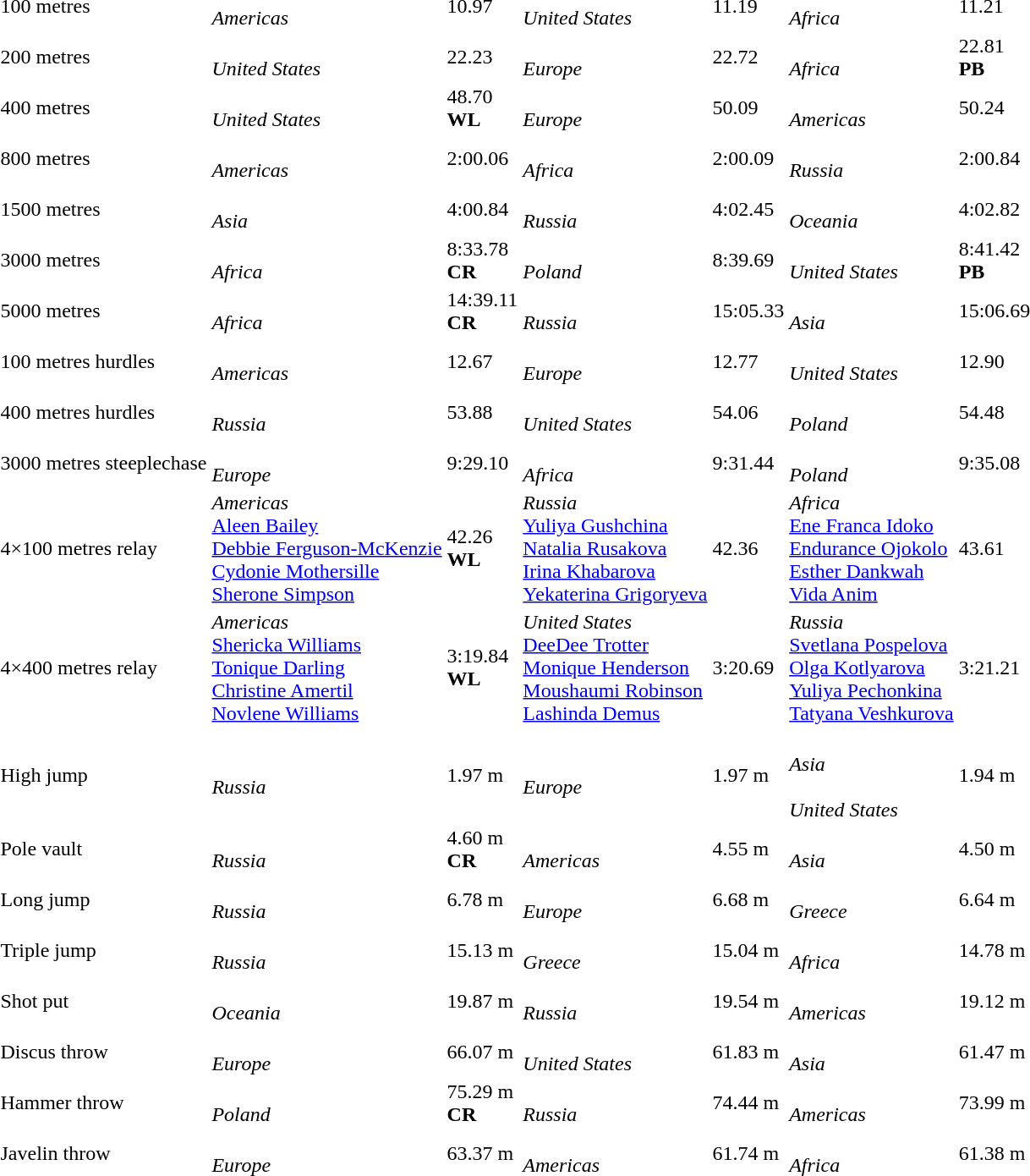<table>
<tr>
<td>100 metres</td>
<td><br><em>Americas</em></td>
<td>10.97</td>
<td><br><em>United States</em></td>
<td>11.19</td>
<td><br><em>Africa</em></td>
<td>11.21</td>
</tr>
<tr>
<td>200 metres</td>
<td><br><em>United States</em></td>
<td>22.23</td>
<td><br><em>Europe</em></td>
<td>22.72</td>
<td><br><em>Africa</em></td>
<td>22.81 <br><strong>PB</strong></td>
</tr>
<tr>
<td>400 metres</td>
<td><br><em>United States</em></td>
<td>48.70 <br><strong>WL</strong></td>
<td><br><em>Europe</em></td>
<td>50.09</td>
<td><br><em>Americas</em></td>
<td>50.24</td>
</tr>
<tr>
<td>800 metres</td>
<td><br><em>Americas</em></td>
<td>2:00.06</td>
<td><br><em>Africa</em></td>
<td>2:00.09</td>
<td><br><em>Russia</em></td>
<td>2:00.84</td>
</tr>
<tr>
<td>1500 metres</td>
<td><br><em>Asia</em></td>
<td>4:00.84</td>
<td><br><em>Russia</em></td>
<td>4:02.45</td>
<td><br><em>Oceania</em></td>
<td>4:02.82</td>
</tr>
<tr>
<td>3000 metres</td>
<td><br><em>Africa</em></td>
<td>8:33.78 <br><strong>CR</strong></td>
<td><br><em>Poland</em></td>
<td>8:39.69</td>
<td><br><em>United States</em></td>
<td>8:41.42 <br><strong>PB</strong></td>
</tr>
<tr>
<td>5000 metres</td>
<td><br><em>Africa</em></td>
<td>14:39.11 <br><strong>CR</strong></td>
<td><br><em>Russia</em></td>
<td>15:05.33</td>
<td><br><em>Asia</em></td>
<td>15:06.69</td>
</tr>
<tr>
<td>100 metres hurdles</td>
<td><br><em>Americas</em></td>
<td>12.67</td>
<td><br><em>Europe</em></td>
<td>12.77</td>
<td><br><em>United States</em></td>
<td>12.90</td>
</tr>
<tr>
<td>400 metres hurdles</td>
<td><br><em>Russia</em></td>
<td>53.88</td>
<td><br><em>United States</em></td>
<td>54.06</td>
<td><br><em>Poland</em></td>
<td>54.48</td>
</tr>
<tr>
<td>3000 metres steeplechase</td>
<td><br><em>Europe</em></td>
<td>9:29.10</td>
<td><br><em>Africa</em></td>
<td>9:31.44</td>
<td><br><em>Poland</em></td>
<td>9:35.08</td>
</tr>
<tr>
<td>4×100 metres relay</td>
<td><em>Americas</em><br><a href='#'>Aleen Bailey</a><br><a href='#'>Debbie Ferguson-McKenzie</a><br><a href='#'>Cydonie Mothersille</a><br><a href='#'>Sherone Simpson</a></td>
<td>42.26<br> <strong>WL</strong></td>
<td><em>Russia</em><br><a href='#'>Yuliya Gushchina</a><br><a href='#'>Natalia Rusakova</a><br><a href='#'>Irina Khabarova</a><br><a href='#'>Yekaterina Grigoryeva</a></td>
<td>42.36</td>
<td><em>Africa</em><br><a href='#'>Ene Franca Idoko</a><br><a href='#'>Endurance Ojokolo</a><br><a href='#'>Esther Dankwah</a><br><a href='#'>Vida Anim</a></td>
<td>43.61</td>
</tr>
<tr>
<td>4×400 metres relay</td>
<td><em>Americas</em><br><a href='#'>Shericka Williams</a><br><a href='#'>Tonique Darling</a><br><a href='#'>Christine Amertil</a><br><a href='#'>Novlene Williams</a></td>
<td>3:19.84 <br><strong>WL</strong></td>
<td><em>United States</em><br><a href='#'>DeeDee Trotter</a><br><a href='#'>Monique Henderson</a><br><a href='#'>Moushaumi Robinson</a><br><a href='#'>Lashinda Demus</a></td>
<td>3:20.69</td>
<td><em>Russia</em><br><a href='#'>Svetlana Pospelova</a><br><a href='#'>Olga Kotlyarova</a><br><a href='#'>Yuliya Pechonkina</a><br><a href='#'>Tatyana Veshkurova</a></td>
<td>3:21.21</td>
</tr>
<tr>
<td>High jump</td>
<td><br><em>Russia</em></td>
<td>1.97 m</td>
<td><br><em>Europe</em></td>
<td>1.97 m</td>
<td><br><em>Asia</em><br><br><em>United States</em></td>
<td>1.94 m</td>
</tr>
<tr>
<td>Pole vault</td>
<td><br><em>Russia</em></td>
<td>4.60 m <br><strong>CR</strong></td>
<td><br><em>Americas</em></td>
<td>4.55 m</td>
<td><br><em>Asia</em></td>
<td>4.50 m</td>
</tr>
<tr>
<td>Long jump</td>
<td><br><em>Russia</em></td>
<td>6.78 m</td>
<td><br><em>Europe</em></td>
<td>6.68 m</td>
<td><br><em>Greece</em></td>
<td>6.64 m</td>
</tr>
<tr>
<td>Triple jump</td>
<td><br><em>Russia</em></td>
<td>15.13 m</td>
<td><br><em>Greece</em></td>
<td>15.04 m</td>
<td><br><em>Africa</em></td>
<td>14.78 m</td>
</tr>
<tr>
<td>Shot put</td>
<td><br><em>Oceania</em></td>
<td>19.87 m</td>
<td><br><em>Russia</em></td>
<td>19.54 m</td>
<td><br><em>Americas</em></td>
<td>19.12 m</td>
</tr>
<tr>
<td>Discus throw</td>
<td><br><em>Europe</em></td>
<td>66.07 m</td>
<td><br><em>United States</em></td>
<td>61.83 m</td>
<td><br><em>Asia</em></td>
<td>61.47 m</td>
</tr>
<tr>
<td>Hammer throw</td>
<td><br><em>Poland</em></td>
<td>75.29 m <br><strong>CR</strong></td>
<td><br><em>Russia</em></td>
<td>74.44 m</td>
<td><br><em>Americas</em></td>
<td>73.99 m</td>
</tr>
<tr>
<td>Javelin throw</td>
<td><br><em>Europe</em></td>
<td>63.37 m</td>
<td><br><em>Americas</em></td>
<td>61.74 m</td>
<td><br><em>Africa</em></td>
<td>61.38 m</td>
</tr>
</table>
